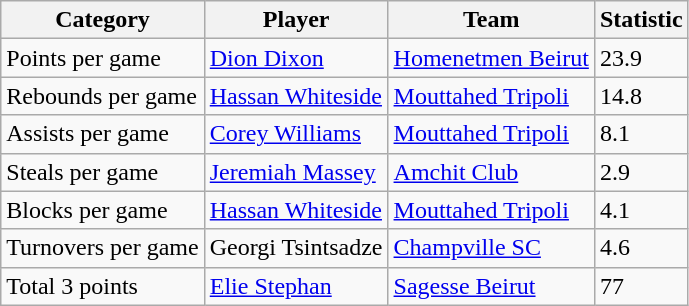<table class="wikitable">
<tr>
<th>Category</th>
<th>Player</th>
<th>Team</th>
<th>Statistic</th>
</tr>
<tr>
<td>Points per game</td>
<td><a href='#'>Dion Dixon</a></td>
<td><a href='#'>Homenetmen Beirut</a></td>
<td>23.9</td>
</tr>
<tr>
<td>Rebounds per game</td>
<td><a href='#'>Hassan Whiteside</a></td>
<td><a href='#'>Mouttahed Tripoli</a></td>
<td>14.8</td>
</tr>
<tr>
<td>Assists per game</td>
<td><a href='#'>Corey Williams</a></td>
<td><a href='#'>Mouttahed Tripoli</a></td>
<td>8.1</td>
</tr>
<tr>
<td>Steals per game</td>
<td><a href='#'>Jeremiah Massey</a></td>
<td><a href='#'>Amchit Club</a></td>
<td>2.9</td>
</tr>
<tr>
<td>Blocks per game</td>
<td><a href='#'>Hassan Whiteside</a></td>
<td><a href='#'>Mouttahed Tripoli</a></td>
<td>4.1</td>
</tr>
<tr>
<td>Turnovers per game</td>
<td>Georgi Tsintsadze</td>
<td><a href='#'>Champville SC</a></td>
<td>4.6</td>
</tr>
<tr>
<td>Total 3 points</td>
<td><a href='#'>Elie Stephan</a></td>
<td><a href='#'>Sagesse Beirut</a></td>
<td>77</td>
</tr>
</table>
